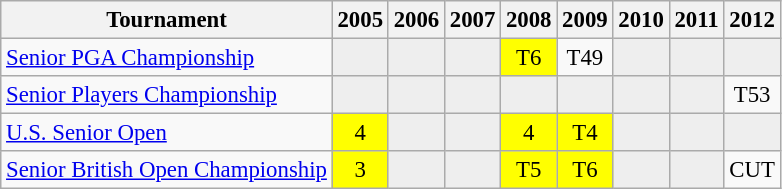<table class="wikitable" style="font-size:95%;text-align:center;">
<tr>
<th>Tournament</th>
<th>2005</th>
<th>2006</th>
<th>2007</th>
<th>2008</th>
<th>2009</th>
<th>2010</th>
<th>2011</th>
<th>2012</th>
</tr>
<tr>
<td align=left><a href='#'>Senior PGA Championship</a></td>
<td style="background:#eeeeee;"></td>
<td style="background:#eeeeee;"></td>
<td style="background:#eeeeee;"></td>
<td style="background:yellow;">T6</td>
<td>T49</td>
<td style="background:#eeeeee;"></td>
<td style="background:#eeeeee;"></td>
<td style="background:#eeeeee;"></td>
</tr>
<tr>
<td align=left><a href='#'>Senior Players Championship</a></td>
<td style="background:#eeeeee;"></td>
<td style="background:#eeeeee;"></td>
<td style="background:#eeeeee;"></td>
<td style="background:#eeeeee;"></td>
<td style="background:#eeeeee;"></td>
<td style="background:#eeeeee;"></td>
<td style="background:#eeeeee;"></td>
<td>T53</td>
</tr>
<tr>
<td align=left><a href='#'>U.S. Senior Open</a></td>
<td style="background:yellow;">4</td>
<td style="background:#eeeeee;"></td>
<td style="background:#eeeeee;"></td>
<td style="background:yellow;">4</td>
<td style="background:yellow;">T4</td>
<td style="background:#eeeeee;"></td>
<td style="background:#eeeeee;"></td>
<td style="background:#eeeeee;"></td>
</tr>
<tr>
<td align=left><a href='#'>Senior British Open Championship</a></td>
<td style="background:yellow;">3</td>
<td style="background:#eeeeee;"></td>
<td style="background:#eeeeee;"></td>
<td style="background:yellow;">T5</td>
<td style="background:yellow;">T6</td>
<td style="background:#eeeeee;"></td>
<td style="background:#eeeeee;"></td>
<td>CUT</td>
</tr>
</table>
